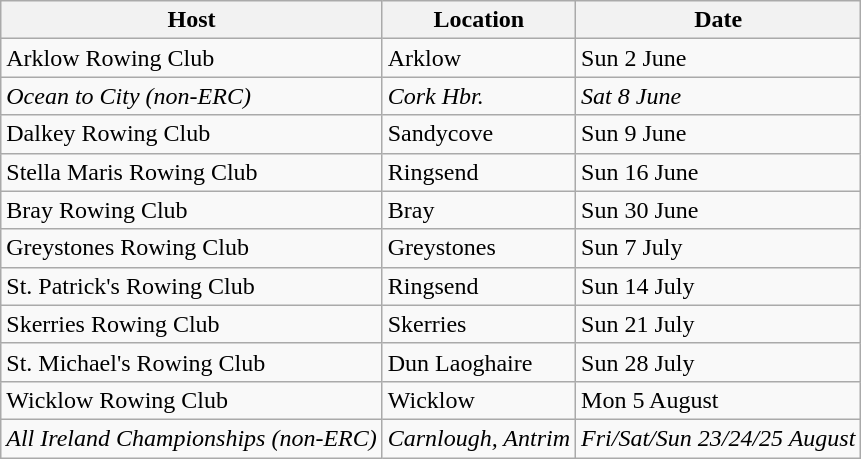<table class="wikitable" border="1">
<tr>
<th>Host</th>
<th>Location</th>
<th>Date</th>
</tr>
<tr>
<td>Arklow Rowing Club</td>
<td>Arklow</td>
<td>Sun 2 June</td>
</tr>
<tr>
<td><em>Ocean to City (non-ERC)</em></td>
<td><em>Cork Hbr.</em></td>
<td><em>Sat 8 June</em></td>
</tr>
<tr>
<td>Dalkey Rowing Club</td>
<td>Sandycove</td>
<td>Sun 9 June</td>
</tr>
<tr>
<td>Stella Maris Rowing Club</td>
<td>Ringsend</td>
<td>Sun 16 June</td>
</tr>
<tr>
<td>Bray Rowing Club</td>
<td>Bray</td>
<td>Sun 30 June</td>
</tr>
<tr>
<td>Greystones Rowing Club</td>
<td>Greystones</td>
<td>Sun 7 July</td>
</tr>
<tr>
<td>St. Patrick's Rowing Club</td>
<td>Ringsend</td>
<td>Sun 14 July</td>
</tr>
<tr>
<td>Skerries Rowing Club</td>
<td>Skerries</td>
<td>Sun 21 July</td>
</tr>
<tr>
<td>St. Michael's Rowing Club</td>
<td>Dun Laoghaire</td>
<td>Sun 28 July</td>
</tr>
<tr>
<td>Wicklow Rowing Club</td>
<td>Wicklow</td>
<td>Mon 5 August</td>
</tr>
<tr>
<td><em>All Ireland Championships (non-ERC)</em></td>
<td><em>Carnlough, Antrim</em></td>
<td><em>Fri/Sat/Sun 23/24/25 August</em></td>
</tr>
</table>
